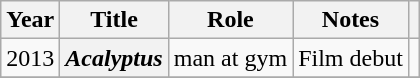<table class="wikitable plainrowheaders sortable" style="margin-right: 0;">
<tr>
<th scope="col">Year</th>
<th scope="col">Title</th>
<th scope="col">Role</th>
<th scope="col" class="unsortable">Notes</th>
<th scope="col" class="unsortable"></th>
</tr>
<tr>
<td>2013</td>
<th scope="row"><em>Acalyptus</em></th>
<td>man at gym</td>
<td>Film debut</td>
<td></td>
</tr>
<tr>
</tr>
</table>
